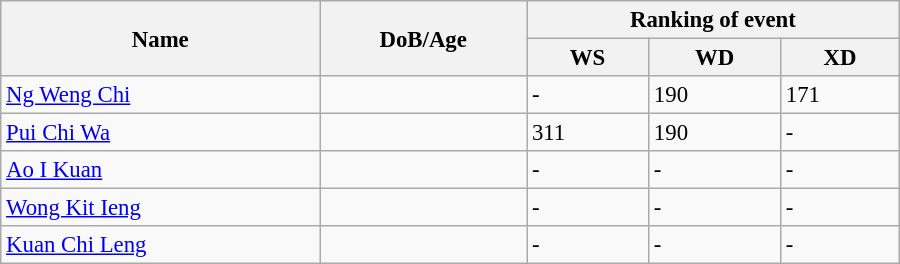<table class="wikitable" style="width:600px; font-size:95%;">
<tr>
<th rowspan="2" align="left">Name</th>
<th rowspan="2" align="left">DoB/Age</th>
<th colspan="3" align="center">Ranking of event</th>
</tr>
<tr>
<th align="center">WS</th>
<th>WD</th>
<th align="center">XD</th>
</tr>
<tr>
<td><a href='#'>Ng Weng Chi</a></td>
<td></td>
<td>-</td>
<td>190</td>
<td>171</td>
</tr>
<tr>
<td><a href='#'>Pui Chi Wa</a></td>
<td></td>
<td>311</td>
<td>190</td>
<td>-</td>
</tr>
<tr>
<td><a href='#'>Ao I Kuan</a></td>
<td></td>
<td>-</td>
<td>-</td>
<td>-</td>
</tr>
<tr>
<td><a href='#'>Wong Kit Ieng</a></td>
<td></td>
<td>-</td>
<td>-</td>
<td>-</td>
</tr>
<tr>
<td><a href='#'>Kuan Chi Leng</a></td>
<td></td>
<td>-</td>
<td>-</td>
<td>-</td>
</tr>
</table>
